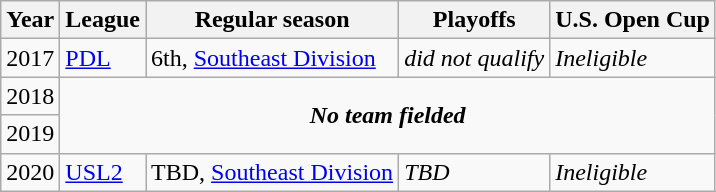<table class="wikitable">
<tr>
<th>Year</th>
<th>League</th>
<th>Regular season</th>
<th>Playoffs</th>
<th>U.S. Open Cup</th>
</tr>
<tr>
<td>2017</td>
<td><a href='#'>PDL</a></td>
<td>6th, <a href='#'>Southeast Division</a></td>
<td><em>did not qualify</em></td>
<td><em>Ineligible</em></td>
</tr>
<tr>
<td>2018</td>
<td colspan="4" rowspan="2" style="text-align:center;"><strong><em>No team fielded</em></strong></td>
</tr>
<tr>
<td>2019</td>
</tr>
<tr>
<td>2020</td>
<td><a href='#'>USL2</a></td>
<td>TBD, <a href='#'>Southeast Division</a></td>
<td><em>TBD</em></td>
<td><em>Ineligible</em></td>
</tr>
</table>
